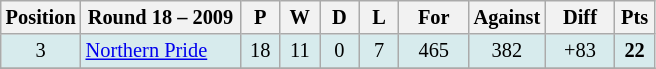<table class="wikitable" style="text-align:center; font-size:85%;">
<tr>
<th width=40 abbr="Position">Position</th>
<th width=100>Round 18 – 2009</th>
<th width=20 abbr="Played">P</th>
<th width=20 abbr="Won">W</th>
<th width=20 abbr="Drawn">D</th>
<th width=20 abbr="Lost">L</th>
<th width=40 abbr="Points for">For</th>
<th width=40 abbr="Points against">Against</th>
<th width=40 abbr="Points difference">Diff</th>
<th width=20 abbr="Points">Pts</th>
</tr>
<tr style="background: #d7ebed;">
<td>3</td>
<td style="text-align:left;"> <a href='#'>Northern Pride</a></td>
<td>18</td>
<td>11</td>
<td>0</td>
<td>7</td>
<td>465</td>
<td>382</td>
<td>+83</td>
<td><strong>22</strong></td>
</tr>
<tr>
</tr>
</table>
